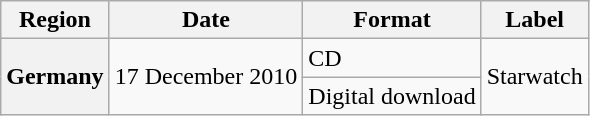<table class="wikitable plainrowheaders unsortable">
<tr>
<th>Region</th>
<th>Date</th>
<th>Format</th>
<th>Label</th>
</tr>
<tr>
<th scope="row" rowspan="2">Germany</th>
<td rowspan="2">17 December 2010</td>
<td>CD</td>
<td rowspan="2">Starwatch</td>
</tr>
<tr>
<td>Digital download</td>
</tr>
</table>
